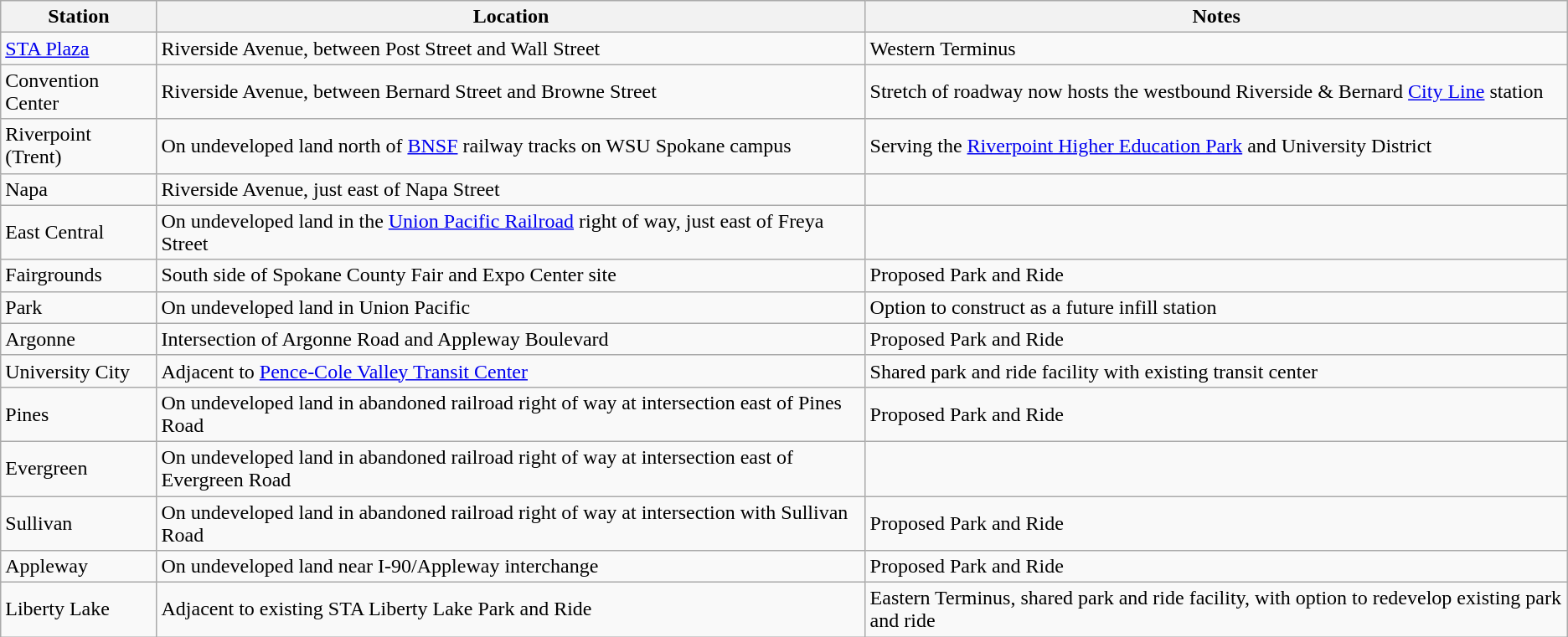<table class="wikitable sortable">
<tr>
<th>Station</th>
<th class="unsortable">Location</th>
<th class="unsortable">Notes</th>
</tr>
<tr>
<td><a href='#'>STA Plaza</a></td>
<td>Riverside Avenue, between Post Street and Wall Street</td>
<td>Western Terminus</td>
</tr>
<tr>
<td>Convention Center</td>
<td>Riverside Avenue, between Bernard Street and Browne Street</td>
<td>Stretch of roadway now hosts the westbound Riverside & Bernard <a href='#'>City Line</a> station</td>
</tr>
<tr>
<td>Riverpoint (Trent)</td>
<td>On undeveloped land north of <a href='#'>BNSF</a> railway tracks on WSU Spokane campus</td>
<td>Serving the <a href='#'>Riverpoint Higher Education Park</a> and University District</td>
</tr>
<tr>
<td>Napa</td>
<td>Riverside Avenue, just east of Napa Street</td>
<td></td>
</tr>
<tr>
<td>East Central</td>
<td>On undeveloped land in the <a href='#'>Union Pacific Railroad</a> right of way, just east of Freya Street</td>
<td></td>
</tr>
<tr>
<td>Fairgrounds</td>
<td>South side of Spokane County Fair and Expo Center site</td>
<td>Proposed Park and Ride</td>
</tr>
<tr>
<td>Park</td>
<td>On undeveloped land in Union Pacific</td>
<td>Option to construct as a future infill station</td>
</tr>
<tr>
<td>Argonne</td>
<td>Intersection of Argonne Road and Appleway Boulevard</td>
<td>Proposed Park and Ride</td>
</tr>
<tr>
<td>University City</td>
<td>Adjacent to <a href='#'>Pence-Cole Valley Transit Center</a></td>
<td>Shared park and ride facility with existing transit center</td>
</tr>
<tr>
<td>Pines</td>
<td>On undeveloped land in abandoned railroad right of way at intersection east of Pines Road</td>
<td>Proposed Park and Ride</td>
</tr>
<tr>
<td>Evergreen</td>
<td>On undeveloped land in abandoned railroad right of way at intersection east of Evergreen Road</td>
<td></td>
</tr>
<tr>
<td>Sullivan</td>
<td>On undeveloped land in abandoned railroad right of way at intersection with Sullivan Road</td>
<td>Proposed Park and Ride</td>
</tr>
<tr>
<td>Appleway</td>
<td>On undeveloped land near I-90/Appleway interchange</td>
<td>Proposed Park and Ride</td>
</tr>
<tr>
<td>Liberty Lake</td>
<td>Adjacent to existing STA Liberty Lake Park and Ride</td>
<td>Eastern Terminus, shared park and ride facility, with option to redevelop existing park and ride</td>
</tr>
</table>
